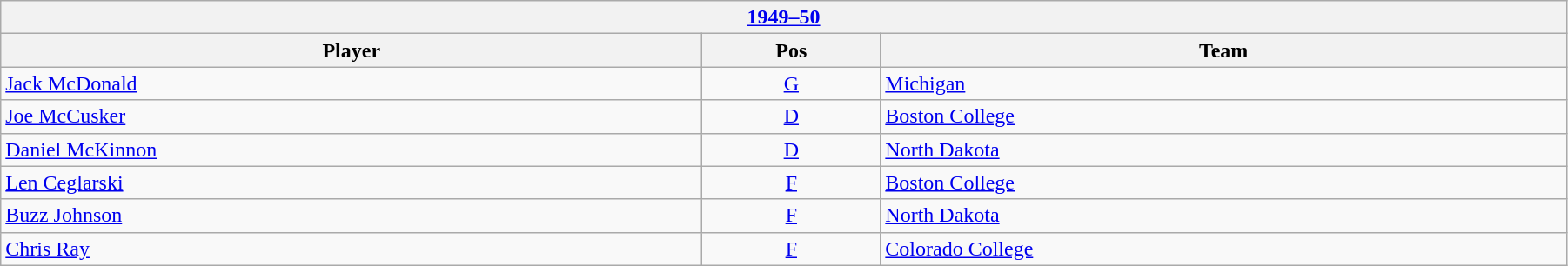<table class="wikitable" width=95%>
<tr>
<th colspan=3><a href='#'>1949–50</a></th>
</tr>
<tr>
<th>Player</th>
<th>Pos</th>
<th>Team</th>
</tr>
<tr>
<td><a href='#'>Jack McDonald</a></td>
<td style="text-align:center;"><a href='#'>G</a></td>
<td><a href='#'>Michigan</a></td>
</tr>
<tr>
<td><a href='#'>Joe McCusker</a></td>
<td style="text-align:center;"><a href='#'>D</a></td>
<td><a href='#'>Boston College</a></td>
</tr>
<tr>
<td><a href='#'>Daniel McKinnon</a></td>
<td style="text-align:center;"><a href='#'>D</a></td>
<td><a href='#'>North Dakota</a></td>
</tr>
<tr>
<td><a href='#'>Len Ceglarski</a></td>
<td style="text-align:center;"><a href='#'>F</a></td>
<td><a href='#'>Boston College</a></td>
</tr>
<tr>
<td><a href='#'>Buzz Johnson</a></td>
<td style="text-align:center;"><a href='#'>F</a></td>
<td><a href='#'>North Dakota</a></td>
</tr>
<tr>
<td><a href='#'>Chris Ray</a></td>
<td style="text-align:center;"><a href='#'>F</a></td>
<td><a href='#'>Colorado College</a></td>
</tr>
</table>
